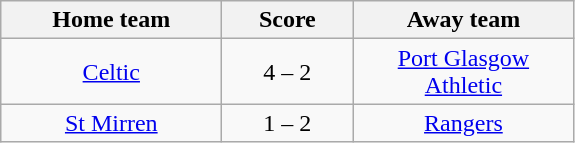<table class="wikitable" style="text-align: center">
<tr>
<th width=140>Home team</th>
<th width=80>Score</th>
<th width=140>Away team</th>
</tr>
<tr>
<td><a href='#'>Celtic</a></td>
<td>4 – 2</td>
<td><a href='#'>Port Glasgow Athletic</a></td>
</tr>
<tr>
<td><a href='#'>St Mirren</a></td>
<td>1 – 2</td>
<td><a href='#'>Rangers</a></td>
</tr>
</table>
